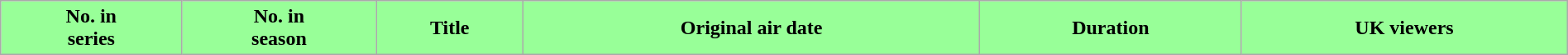<table class="wikitable plainrowheaders" style="width:100%">
<tr style="color:black">
<th style="background:#98FF98;">No. in<br>series</th>
<th style="background:#98FF98;">No. in<br>season</th>
<th style="background:#98FF98;">Title</th>
<th style="background:#98FF98;">Original air date</th>
<th style="background:#98FF98;">Duration</th>
<th style="background:#98FF98;">UK viewers<br>








</th>
</tr>
</table>
